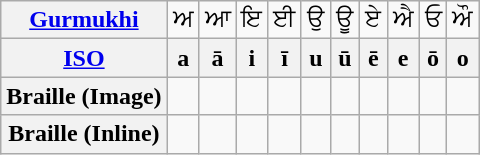<table class="wikitable Unicode" style="text-align:center;">
<tr>
<th><a href='#'>Gurmukhi</a></th>
<td>ਅ</td>
<td>ਆ</td>
<td>ਇ</td>
<td>ਈ</td>
<td>ਉ</td>
<td>ਊ</td>
<td>ਏ</td>
<td>ਐ</td>
<td>ਓ</td>
<td>ਔ</td>
</tr>
<tr>
<th><a href='#'>ISO</a></th>
<th>a</th>
<th>ā</th>
<th>i</th>
<th>ī</th>
<th>u</th>
<th>ū</th>
<th>ē</th>
<th>e</th>
<th>ō</th>
<th>o</th>
</tr>
<tr>
<th>Braille (Image)</th>
<td></td>
<td></td>
<td></td>
<td></td>
<td></td>
<td></td>
<td></td>
<td></td>
<td></td>
<td></td>
</tr>
<tr>
<th>Braille (Inline)</th>
<td></td>
<td></td>
<td></td>
<td></td>
<td></td>
<td></td>
<td></td>
<td></td>
<td></td>
<td></td>
</tr>
</table>
